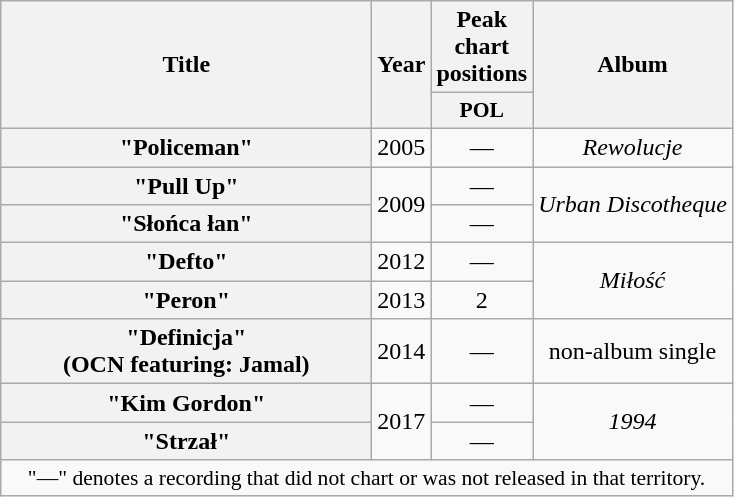<table class="wikitable plainrowheaders" style="text-align:center;">
<tr>
<th scope="col" rowspan="2" style="width:15em;">Title</th>
<th scope="col" rowspan="2">Year</th>
<th scope="col" colspan="1">Peak chart positions</th>
<th scope="col" rowspan="2">Album</th>
</tr>
<tr>
<th scope="col" style="width:3em;font-size:90%;">POL<br></th>
</tr>
<tr>
<th scope="row">"Policeman"</th>
<td>2005</td>
<td>—</td>
<td><em>Rewolucje</em></td>
</tr>
<tr>
<th scope="row">"Pull Up"</th>
<td rowspan=2>2009</td>
<td>—</td>
<td rowspan=2><em>Urban Discotheque</em></td>
</tr>
<tr>
<th scope="row">"Słońca łan"</th>
<td>—</td>
</tr>
<tr>
<th scope="row">"Defto"</th>
<td>2012</td>
<td>—</td>
<td rowspan=2><em>Miłość</em></td>
</tr>
<tr>
<th scope="row">"Peron"</th>
<td>2013</td>
<td>2</td>
</tr>
<tr>
<th scope="row">"Definicja"<br>(OCN featuring: Jamal)</th>
<td>2014</td>
<td>—</td>
<td>non-album single</td>
</tr>
<tr>
<th scope="row">"Kim Gordon"</th>
<td rowspan=2>2017</td>
<td>—</td>
<td rowspan=2><em>1994</em></td>
</tr>
<tr>
<th scope="row">"Strzał"</th>
<td>—</td>
</tr>
<tr>
<td colspan="20" style="font-size:90%">"—" denotes a recording that did not chart or was not released in that territory.</td>
</tr>
</table>
